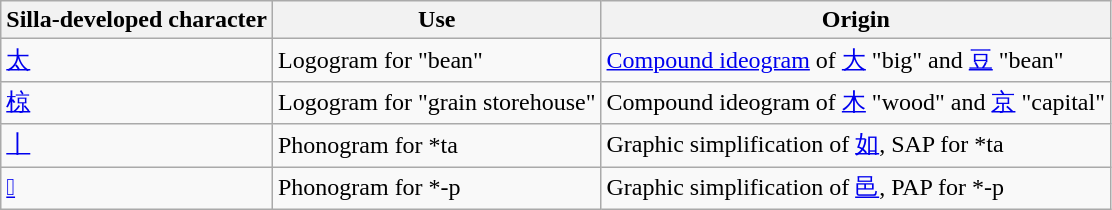<table class="wikitable">
<tr>
<th>Silla-developed character</th>
<th>Use</th>
<th>Origin</th>
</tr>
<tr>
<td><a href='#'>太</a></td>
<td>Logogram for "bean"</td>
<td><a href='#'>Compound ideogram</a> of <a href='#'>大</a> "big" and <a href='#'>豆</a> "bean"</td>
</tr>
<tr>
<td><a href='#'>椋</a></td>
<td>Logogram for "grain storehouse"</td>
<td>Compound ideogram of <a href='#'>木</a> "wood" and <a href='#'>京</a> "capital"</td>
</tr>
<tr>
<td><a href='#'>丨</a></td>
<td>Phonogram for *ta</td>
<td>Graphic simplification of <a href='#'>如</a>, SAP for *ta</td>
</tr>
<tr>
<td><a href='#'>𢀳</a></td>
<td>Phonogram for *-p</td>
<td>Graphic simplification of <a href='#'>邑</a>, PAP for *-p</td>
</tr>
</table>
